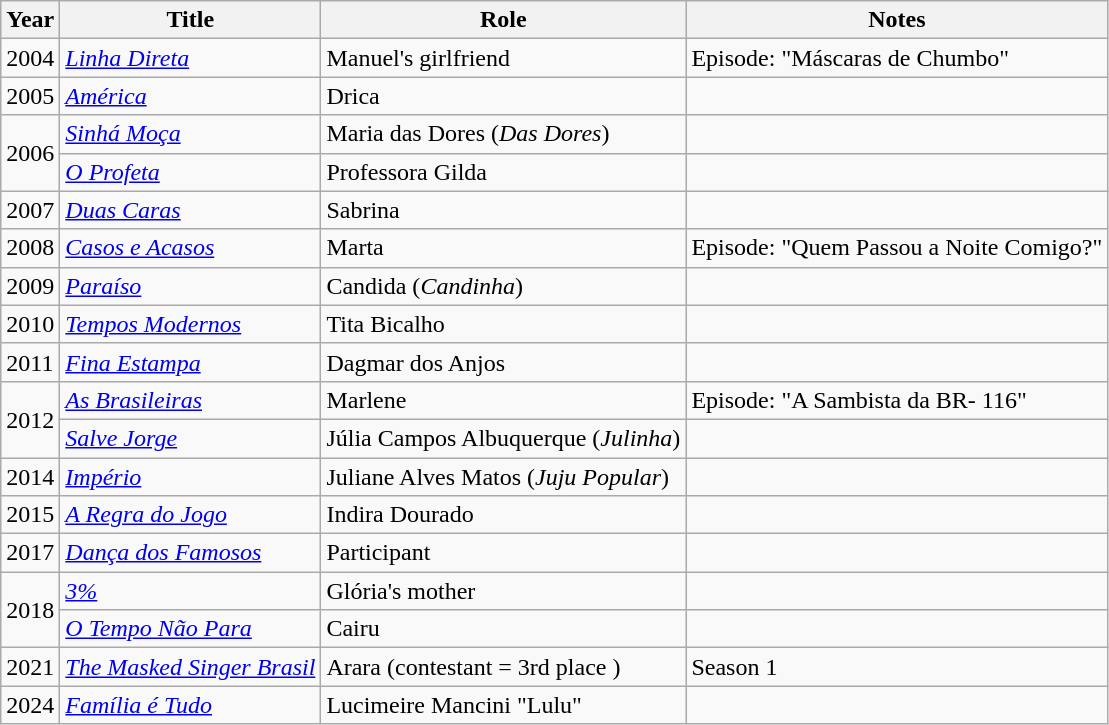<table class="wikitable">
<tr>
<th>Year</th>
<th>Title</th>
<th>Role</th>
<th>Notes</th>
</tr>
<tr>
<td>2004</td>
<td><em><a href='#'>Linha Direta</a></em></td>
<td>Manuel's girlfriend</td>
<td>Episode: "Máscaras de Chumbo"</td>
</tr>
<tr>
<td>2005</td>
<td><em><a href='#'>América</a></em></td>
<td>Drica</td>
<td></td>
</tr>
<tr>
<td rowspan="2">2006</td>
<td><em><a href='#'>Sinhá Moça</a></em></td>
<td>Maria das Dores (<em>Das Dores</em>)</td>
<td></td>
</tr>
<tr>
<td><em><a href='#'>O Profeta</a></em></td>
<td>Professora Gilda</td>
<td></td>
</tr>
<tr>
<td>2007</td>
<td><em><a href='#'>Duas Caras</a></em></td>
<td>Sabrina</td>
<td></td>
</tr>
<tr>
<td>2008</td>
<td><em><a href='#'>Casos e Acasos</a></em></td>
<td>Marta</td>
<td>Episode: "Quem Passou a Noite Comigo?"</td>
</tr>
<tr>
<td>2009</td>
<td><em><a href='#'>Paraíso</a></em></td>
<td>Candida (<em>Candinha</em>)</td>
<td></td>
</tr>
<tr>
<td>2010</td>
<td><em><a href='#'>Tempos Modernos</a></em></td>
<td>Tita Bicalho</td>
<td></td>
</tr>
<tr>
<td>2011</td>
<td><em><a href='#'>Fina Estampa</a></em></td>
<td>Dagmar dos Anjos </td>
<td></td>
</tr>
<tr>
<td rowspan="2">2012</td>
<td><em><a href='#'>As Brasileiras</a></em></td>
<td>Marlene</td>
<td>Episode: "A Sambista da BR- 116"</td>
</tr>
<tr>
<td><em><a href='#'>Salve Jorge</a></em></td>
<td>Júlia Campos Albuquerque (<em>Julinha</em>)</td>
<td></td>
</tr>
<tr>
<td>2014</td>
<td><em><a href='#'>Império</a></em></td>
<td>Juliane Alves Matos (<em>Juju Popular</em>)</td>
<td></td>
</tr>
<tr>
<td>2015</td>
<td><em><a href='#'>A Regra do Jogo</a></em></td>
<td>Indira Dourado</td>
<td></td>
</tr>
<tr>
<td>2017</td>
<td><em><a href='#'>Dança dos Famosos</a></em></td>
<td>Participant</td>
<td></td>
</tr>
<tr>
<td rowspan="2">2018</td>
<td><em><a href='#'>3%</a></em></td>
<td>Glória's mother</td>
<td></td>
</tr>
<tr>
<td><em><a href='#'>O Tempo Não Para</a></em></td>
<td>Cairu</td>
<td></td>
</tr>
<tr>
<td>2021</td>
<td><em><a href='#'>The Masked Singer Brasil</a></em></td>
<td>Arara (contestant = 3rd place )</td>
<td>Season 1</td>
</tr>
<tr>
<td>2024</td>
<td><em><a href='#'>Família é Tudo</a></em></td>
<td>Lucimeire Mancini "Lulu"</td>
<td></td>
</tr>
</table>
